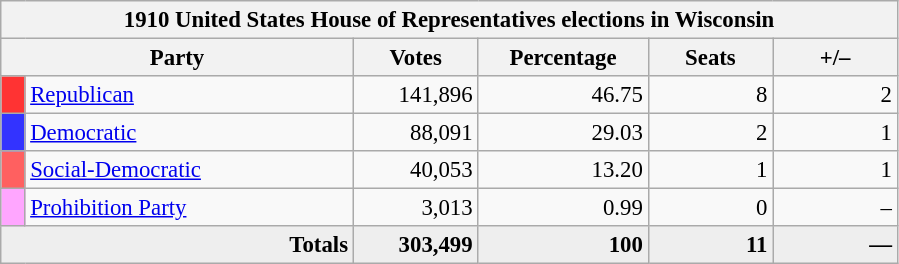<table class="wikitable" style="font-size: 95%;">
<tr>
<th colspan="6">1910 United States House of Representatives elections in Wisconsin</th>
</tr>
<tr>
<th colspan=2 style="width: 15em">Party</th>
<th style="width: 5em">Votes</th>
<th style="width: 7em">Percentage</th>
<th style="width: 5em">Seats</th>
<th style="width: 5em">+/–</th>
</tr>
<tr>
<th style="background:#f33; width:3px;"></th>
<td style="width: 130px"><a href='#'>Republican</a></td>
<td style="text-align:right;">141,896</td>
<td style="text-align:right;">46.75</td>
<td style="text-align:right;">8</td>
<td style="text-align:right;">2</td>
</tr>
<tr>
<th style="background:#33f; width:3px;"></th>
<td style="width: 130px"><a href='#'>Democratic</a></td>
<td style="text-align:right;">88,091</td>
<td style="text-align:right;">29.03</td>
<td style="text-align:right;">2</td>
<td style="text-align:right;">1</td>
</tr>
<tr>
<th style="background:#FF6060 ; width:3px;"></th>
<td style="width: 130px"><a href='#'>Social-Democratic</a></td>
<td style="text-align:right;">40,053</td>
<td style="text-align:right;">13.20</td>
<td style="text-align:right;">1</td>
<td style="text-align:right;">1</td>
</tr>
<tr>
<th style="background:#ffa6ff ; width:3px;"></th>
<td style="width: 130px"><a href='#'>Prohibition Party</a></td>
<td style="text-align:right;">3,013</td>
<td style="text-align:right;">0.99</td>
<td style="text-align:right;">0</td>
<td style="text-align:right;">–</td>
</tr>
<tr style="background:#eee; text-align:right;">
<td colspan="2"><strong>Totals</strong></td>
<td><strong>303,499</strong></td>
<td><strong>100</strong></td>
<td><strong>11</strong></td>
<td><strong>—</strong></td>
</tr>
</table>
